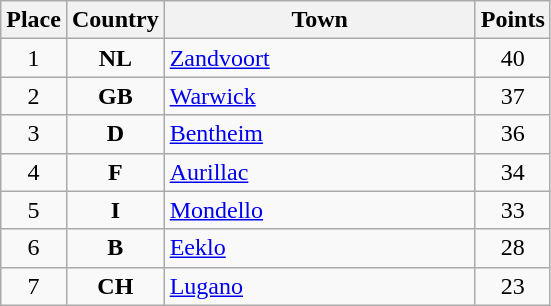<table class="wikitable">
<tr>
<th width="25">Place</th>
<th width="25">Country</th>
<th width="200">Town</th>
<th width="25">Points</th>
</tr>
<tr>
<td align="center">1</td>
<td align="center"><strong>NL</strong></td>
<td align="left"><a href='#'>Zandvoort</a></td>
<td align="center">40</td>
</tr>
<tr>
<td align="center">2</td>
<td align="center"><strong>GB</strong></td>
<td align="left"><a href='#'>Warwick</a></td>
<td align="center">37</td>
</tr>
<tr>
<td align="center">3</td>
<td align="center"><strong>D</strong></td>
<td align="left"><a href='#'>Bentheim</a></td>
<td align="center">36</td>
</tr>
<tr>
<td align="center">4</td>
<td align="center"><strong>F</strong></td>
<td align="left"><a href='#'>Aurillac</a></td>
<td align="center">34</td>
</tr>
<tr>
<td align="center">5</td>
<td align="center"><strong>I</strong></td>
<td align="left"><a href='#'>Mondello</a></td>
<td align="center">33</td>
</tr>
<tr>
<td align="center">6</td>
<td align="center"><strong>B</strong></td>
<td align="left"><a href='#'>Eeklo</a></td>
<td align="center">28</td>
</tr>
<tr>
<td align="center">7</td>
<td align="center"><strong>CH</strong></td>
<td align="left"><a href='#'>Lugano</a></td>
<td align="center">23</td>
</tr>
</table>
